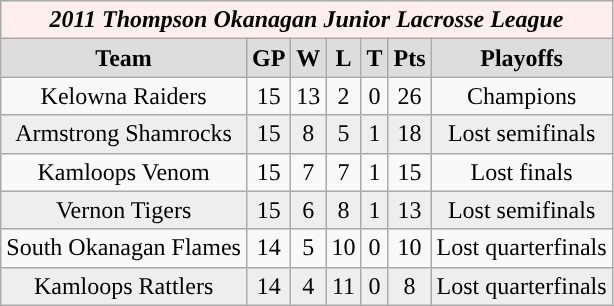<table class="wikitable">
<tr align="center" bgcolor="#ffeeee">
<td colspan="7”"><strong><em>2011 Thompson Okanagan Junior Lacrosse League</em></strong></td>
</tr>
<tr align="center"  bgcolor="#dddddd">
<td><strong>Team </strong></td>
<td><strong> GP </strong></td>
<td><strong> W </strong></td>
<td><strong> L </strong></td>
<td><strong> T </strong></td>
<td><strong>Pts</strong></td>
<td><strong>Playoffs</strong></td>
</tr>
<tr align="center">
<td>Kelowna Raiders</td>
<td>15</td>
<td>13</td>
<td>2</td>
<td>0</td>
<td>26</td>
<td>Champions</td>
</tr>
<tr align="center" bgcolor="#eeeeee">
<td>Armstrong Shamrocks</td>
<td>15</td>
<td>8</td>
<td>5</td>
<td>1</td>
<td>18</td>
<td>Lost semifinals</td>
</tr>
<tr align="center">
<td>Kamloops Venom</td>
<td>15</td>
<td>7</td>
<td>7</td>
<td>1</td>
<td>15</td>
<td>Lost finals</td>
</tr>
<tr align="center" bgcolor="#eeeeee">
<td>Vernon Tigers</td>
<td>15</td>
<td>6</td>
<td>8</td>
<td>1</td>
<td>13</td>
<td>Lost semifinals</td>
</tr>
<tr align="center">
<td>South Okanagan Flames</td>
<td>14</td>
<td>5</td>
<td>10</td>
<td>0</td>
<td>10</td>
<td>Lost quarterfinals</td>
</tr>
<tr align="center" bgcolor="#eeeeee">
<td>Kamloops Rattlers</td>
<td>14</td>
<td>4</td>
<td>11</td>
<td>0</td>
<td>8</td>
<td>Lost quarterfinals</td>
</tr>
</table>
